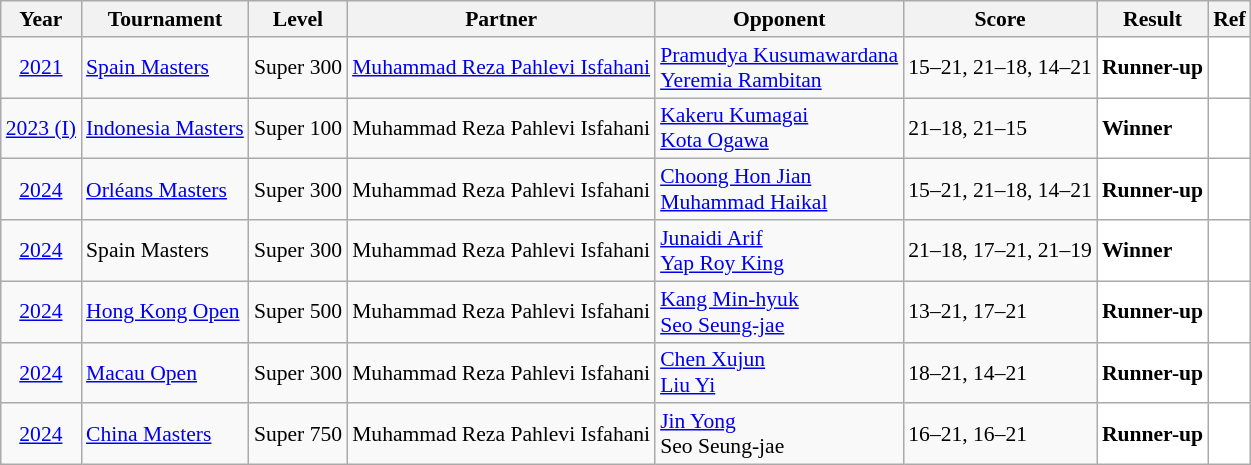<table class="sortable wikitable" style="font-size: 90%;">
<tr>
<th>Year</th>
<th>Tournament</th>
<th>Level</th>
<th>Partner</th>
<th>Opponent</th>
<th>Score</th>
<th>Result</th>
<th>Ref</th>
</tr>
<tr>
<td align="center"><a href='#'>2021</a></td>
<td align="left"><a href='#'>Spain Masters</a></td>
<td align="left">Super 300</td>
<td align="left"> <a href='#'>Muhammad Reza Pahlevi Isfahani</a></td>
<td align="left"> <a href='#'>Pramudya Kusumawardana</a><br> <a href='#'>Yeremia Rambitan</a></td>
<td align="left">15–21, 21–18, 14–21</td>
<td style="text-align:left; background:white"> <strong>Runner-up</strong></td>
<td style="text-align:center; background:white"></td>
</tr>
<tr>
<td align="center"><a href='#'>2023 (I)</a></td>
<td align="left"><a href='#'>Indonesia Masters</a></td>
<td align="left">Super 100</td>
<td align="left"> Muhammad Reza Pahlevi Isfahani</td>
<td align="left"> <a href='#'>Kakeru Kumagai</a><br> <a href='#'>Kota Ogawa</a></td>
<td align="left">21–18, 21–15</td>
<td style="text-align:left; background:white"> <strong>Winner</strong></td>
<td style="text-align:center; background:white"></td>
</tr>
<tr>
<td align="center"><a href='#'>2024</a></td>
<td align="left"><a href='#'>Orléans Masters</a></td>
<td align="left">Super 300</td>
<td align="left"> Muhammad Reza Pahlevi Isfahani</td>
<td align="left"> <a href='#'>Choong Hon Jian</a><br> <a href='#'>Muhammad Haikal</a></td>
<td align="left">15–21, 21–18, 14–21</td>
<td style="text-align:left; background:white"> <strong>Runner-up</strong></td>
<td style="text-align:center; background:white"></td>
</tr>
<tr>
<td align="center"><a href='#'>2024</a></td>
<td align="left">Spain Masters</td>
<td align="left">Super 300</td>
<td align="left"> Muhammad Reza Pahlevi Isfahani</td>
<td align="left"> <a href='#'>Junaidi Arif</a><br> <a href='#'>Yap Roy King</a></td>
<td align="left">21–18, 17–21, 21–19</td>
<td style="text-align:left; background:white"> <strong>Winner</strong></td>
<td style="text-align:center; background:white"></td>
</tr>
<tr>
<td align="center"><a href='#'>2024</a></td>
<td align="left"><a href='#'>Hong Kong Open</a></td>
<td align="left">Super 500</td>
<td align="left"> Muhammad Reza Pahlevi Isfahani</td>
<td align="left"> <a href='#'>Kang Min-hyuk</a><br> <a href='#'>Seo Seung-jae</a></td>
<td align="left">13–21, 17–21</td>
<td style="text-align:left; background:white"> <strong>Runner-up</strong></td>
<td style="text-align:center; background:white"></td>
</tr>
<tr>
<td align="center"><a href='#'>2024</a></td>
<td align="left"><a href='#'>Macau Open</a></td>
<td align="left">Super 300</td>
<td align="left"> Muhammad Reza Pahlevi Isfahani</td>
<td align="left"> <a href='#'>Chen Xujun</a><br> <a href='#'>Liu Yi</a></td>
<td align="left">18–21, 14–21</td>
<td style="text-align:left; background:white"> <strong>Runner-up</strong></td>
<td style="text-align:center; background:white"></td>
</tr>
<tr>
<td align="center"><a href='#'>2024</a></td>
<td align="left"><a href='#'>China Masters</a></td>
<td align="left">Super 750</td>
<td align="left"> Muhammad Reza Pahlevi Isfahani</td>
<td align="left"> <a href='#'>Jin Yong</a><br> Seo Seung-jae</td>
<td align="left">16–21, 16–21</td>
<td style="text-align:left; background:white"> <strong>Runner-up</strong></td>
<td style="text-align:center; background:white"></td>
</tr>
</table>
